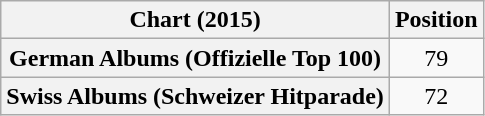<table class="wikitable sortable plainrowheaders" style="text-align:center">
<tr>
<th scope="col">Chart (2015)</th>
<th scope="col">Position</th>
</tr>
<tr>
<th scope="row">German Albums (Offizielle Top 100)</th>
<td>79</td>
</tr>
<tr>
<th scope="row">Swiss Albums (Schweizer Hitparade)</th>
<td>72</td>
</tr>
</table>
